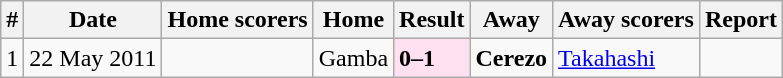<table class="wikitable">
<tr>
<th>#</th>
<th>Date</th>
<th>Home scorers</th>
<th>Home</th>
<th>Result</th>
<th>Away</th>
<th>Away scorers</th>
<th>Report</th>
</tr>
<tr>
<td>1</td>
<td>22 May 2011</td>
<td></td>
<td>Gamba</td>
<td style="background:#ffe0f0;"><strong>0–1</strong></td>
<td><strong>Cerezo</strong></td>
<td><a href='#'>Takahashi</a></td>
<td></td>
</tr>
</table>
